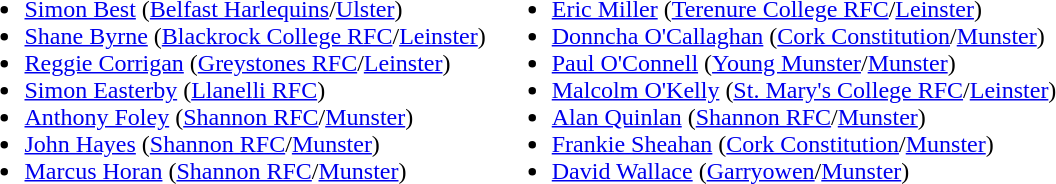<table>
<tr style="vertical-align:top">
<td><br><ul><li><a href='#'>Simon Best</a> (<a href='#'>Belfast Harlequins</a>/<a href='#'>Ulster</a>)</li><li><a href='#'>Shane Byrne</a> (<a href='#'>Blackrock College RFC</a>/<a href='#'>Leinster</a>)</li><li><a href='#'>Reggie Corrigan</a> (<a href='#'>Greystones RFC</a>/<a href='#'>Leinster</a>)</li><li><a href='#'>Simon Easterby</a> (<a href='#'>Llanelli RFC</a>)</li><li><a href='#'>Anthony Foley</a> (<a href='#'>Shannon RFC</a>/<a href='#'>Munster</a>)</li><li><a href='#'>John Hayes</a> (<a href='#'>Shannon RFC</a>/<a href='#'>Munster</a>)</li><li><a href='#'>Marcus Horan</a> (<a href='#'>Shannon RFC</a>/<a href='#'>Munster</a>)</li></ul></td>
<td><br><ul><li><a href='#'>Eric Miller</a> (<a href='#'>Terenure College RFC</a>/<a href='#'>Leinster</a>)</li><li><a href='#'>Donncha O'Callaghan</a> (<a href='#'>Cork Constitution</a>/<a href='#'>Munster</a>)</li><li><a href='#'>Paul O'Connell</a> (<a href='#'>Young Munster</a>/<a href='#'>Munster</a>)</li><li><a href='#'>Malcolm O'Kelly</a> (<a href='#'>St. Mary's College RFC</a>/<a href='#'>Leinster</a>)</li><li><a href='#'>Alan Quinlan</a> (<a href='#'>Shannon RFC</a>/<a href='#'>Munster</a>)</li><li><a href='#'>Frankie Sheahan</a> (<a href='#'>Cork Constitution</a>/<a href='#'>Munster</a>)</li><li><a href='#'>David Wallace</a> (<a href='#'>Garryowen</a>/<a href='#'>Munster</a>)</li></ul></td>
</tr>
</table>
